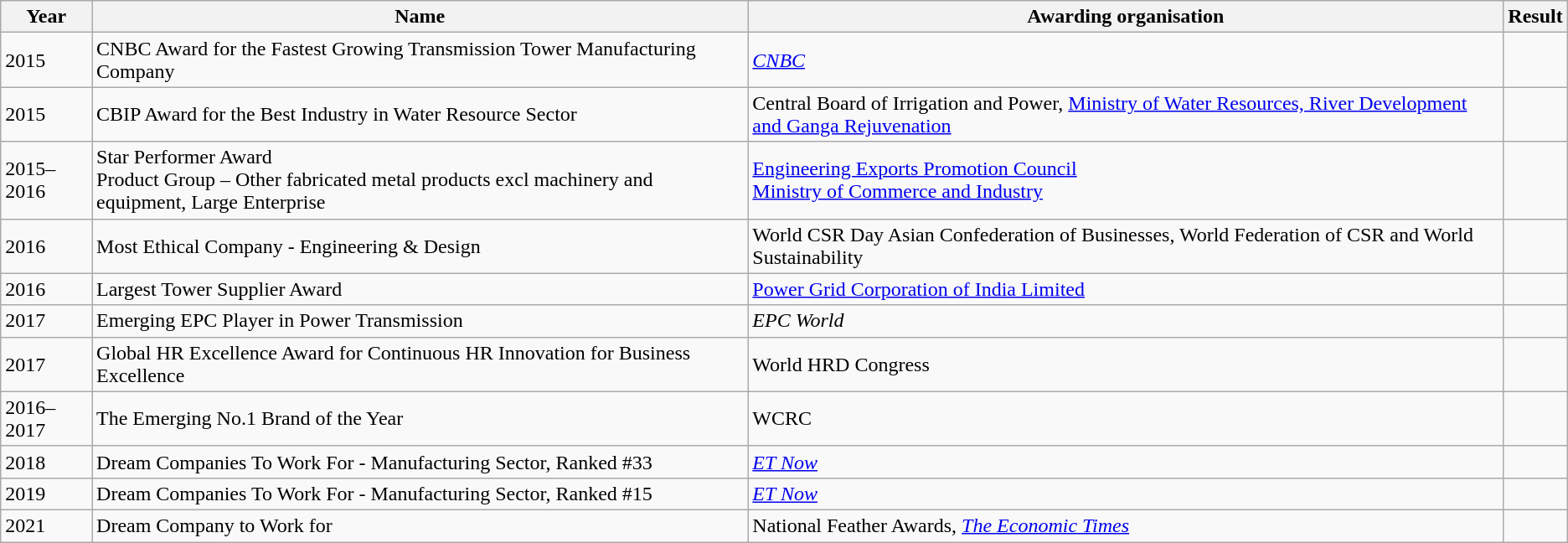<table class="wikitable">
<tr>
<th>Year</th>
<th>Name</th>
<th>Awarding organisation</th>
<th>Result</th>
</tr>
<tr>
<td>2015</td>
<td>CNBC Award for the Fastest Growing Transmission Tower Manufacturing Company</td>
<td><em><a href='#'>CNBC</a></em> </td>
<td></td>
</tr>
<tr>
<td>2015</td>
<td>CBIP Award for the Best Industry in Water Resource Sector</td>
<td>Central Board of Irrigation and Power, <a href='#'>Ministry of Water Resources, River Development and Ganga Rejuvenation</a></td>
<td></td>
</tr>
<tr>
<td>2015–2016</td>
<td>Star Performer Award<br>Product Group – Other fabricated metal products excl machinery and equipment, Large Enterprise</td>
<td><a href='#'>Engineering Exports Promotion Council</a><br><a href='#'>Ministry of Commerce and Industry</a></td>
<td></td>
</tr>
<tr>
<td>2016</td>
<td>Most Ethical Company - Engineering & Design</td>
<td>World CSR Day Asian Confederation of Businesses, World Federation of CSR and World Sustainability </td>
<td></td>
</tr>
<tr>
<td>2016</td>
<td>Largest Tower Supplier Award</td>
<td><a href='#'>Power Grid Corporation of India Limited</a></td>
<td></td>
</tr>
<tr>
<td>2017</td>
<td>Emerging EPC Player in Power Transmission</td>
<td><em>EPC World</em></td>
<td></td>
</tr>
<tr>
<td>2017</td>
<td>Global HR Excellence Award for Continuous HR Innovation for Business Excellence</td>
<td>World HRD Congress </td>
<td></td>
</tr>
<tr>
<td>2016–2017</td>
<td>The Emerging No.1 Brand of the Year</td>
<td>WCRC</td>
<td></td>
</tr>
<tr>
<td>2018</td>
<td>Dream Companies To Work For - Manufacturing Sector, Ranked #33</td>
<td><em><a href='#'>ET Now</a></em></td>
<td></td>
</tr>
<tr>
<td>2019</td>
<td>Dream Companies To Work For - Manufacturing Sector, Ranked #15</td>
<td><em><a href='#'>ET Now</a></em></td>
<td></td>
</tr>
<tr>
<td>2021</td>
<td>Dream Company to Work for</td>
<td>National Feather Awards, <em><a href='#'>The Economic Times</a></em></td>
<td></td>
</tr>
</table>
